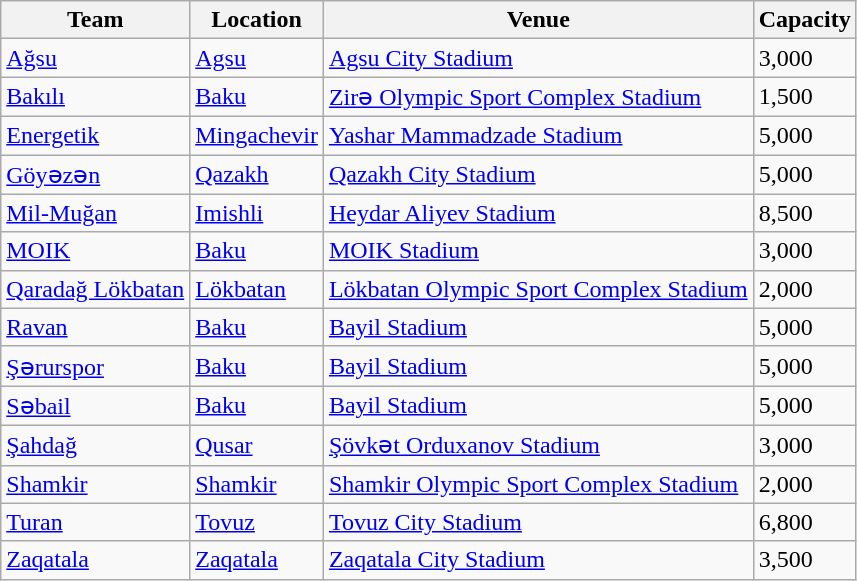<table class="wikitable sortable">
<tr>
<th>Team</th>
<th>Location</th>
<th>Venue</th>
<th>Capacity</th>
</tr>
<tr>
<td><a href='#'>Ağsu</a></td>
<td><a href='#'>Agsu</a></td>
<td><a href='#'>Agsu City Stadium</a></td>
<td>3,000</td>
</tr>
<tr>
<td><a href='#'>Bakılı</a></td>
<td><a href='#'>Baku</a></td>
<td><a href='#'>Zirə Olympic Sport Complex Stadium</a></td>
<td>1,500</td>
</tr>
<tr>
<td><a href='#'>Energetik</a></td>
<td><a href='#'>Mingachevir</a></td>
<td><a href='#'>Yashar Mammadzade Stadium</a></td>
<td>5,000</td>
</tr>
<tr>
<td><a href='#'>Göyəzən</a></td>
<td><a href='#'>Qazakh</a></td>
<td><a href='#'>Qazakh City Stadium</a></td>
<td>5,000</td>
</tr>
<tr>
<td><a href='#'>Mil-Muğan</a></td>
<td><a href='#'>Imishli</a></td>
<td><a href='#'>Heydar Aliyev Stadium</a></td>
<td>8,500</td>
</tr>
<tr>
<td><a href='#'>MOIK</a></td>
<td><a href='#'>Baku</a></td>
<td><a href='#'>MOIK Stadium</a></td>
<td>3,000</td>
</tr>
<tr>
<td><a href='#'>Qaradağ Lökbatan</a></td>
<td><a href='#'>Lökbatan</a></td>
<td><a href='#'>Lökbatan Olympic Sport Complex Stadium</a></td>
<td>2,000</td>
</tr>
<tr>
<td><a href='#'>Ravan</a></td>
<td><a href='#'>Baku</a></td>
<td><a href='#'>Bayil Stadium</a></td>
<td>5,000</td>
</tr>
<tr>
<td><a href='#'>Şərurspor</a></td>
<td><a href='#'>Baku</a></td>
<td><a href='#'>Bayil Stadium</a></td>
<td>5,000</td>
</tr>
<tr>
<td><a href='#'>Səbail</a></td>
<td><a href='#'>Baku</a></td>
<td><a href='#'>Bayil Stadium</a></td>
<td>5,000</td>
</tr>
<tr>
<td><a href='#'>Şahdağ</a></td>
<td><a href='#'>Qusar</a></td>
<td><a href='#'>Şövkət Orduxanov Stadium</a></td>
<td>3,000</td>
</tr>
<tr>
<td><a href='#'>Shamkir</a></td>
<td><a href='#'>Shamkir</a></td>
<td><a href='#'>Shamkir Olympic Sport Complex Stadium</a></td>
<td>2,000</td>
</tr>
<tr>
<td><a href='#'>Turan</a></td>
<td><a href='#'>Tovuz</a></td>
<td><a href='#'>Tovuz City Stadium</a></td>
<td>6,800</td>
</tr>
<tr>
<td><a href='#'>Zaqatala</a></td>
<td><a href='#'>Zaqatala</a></td>
<td><a href='#'>Zaqatala City Stadium</a></td>
<td>3,500</td>
</tr>
</table>
